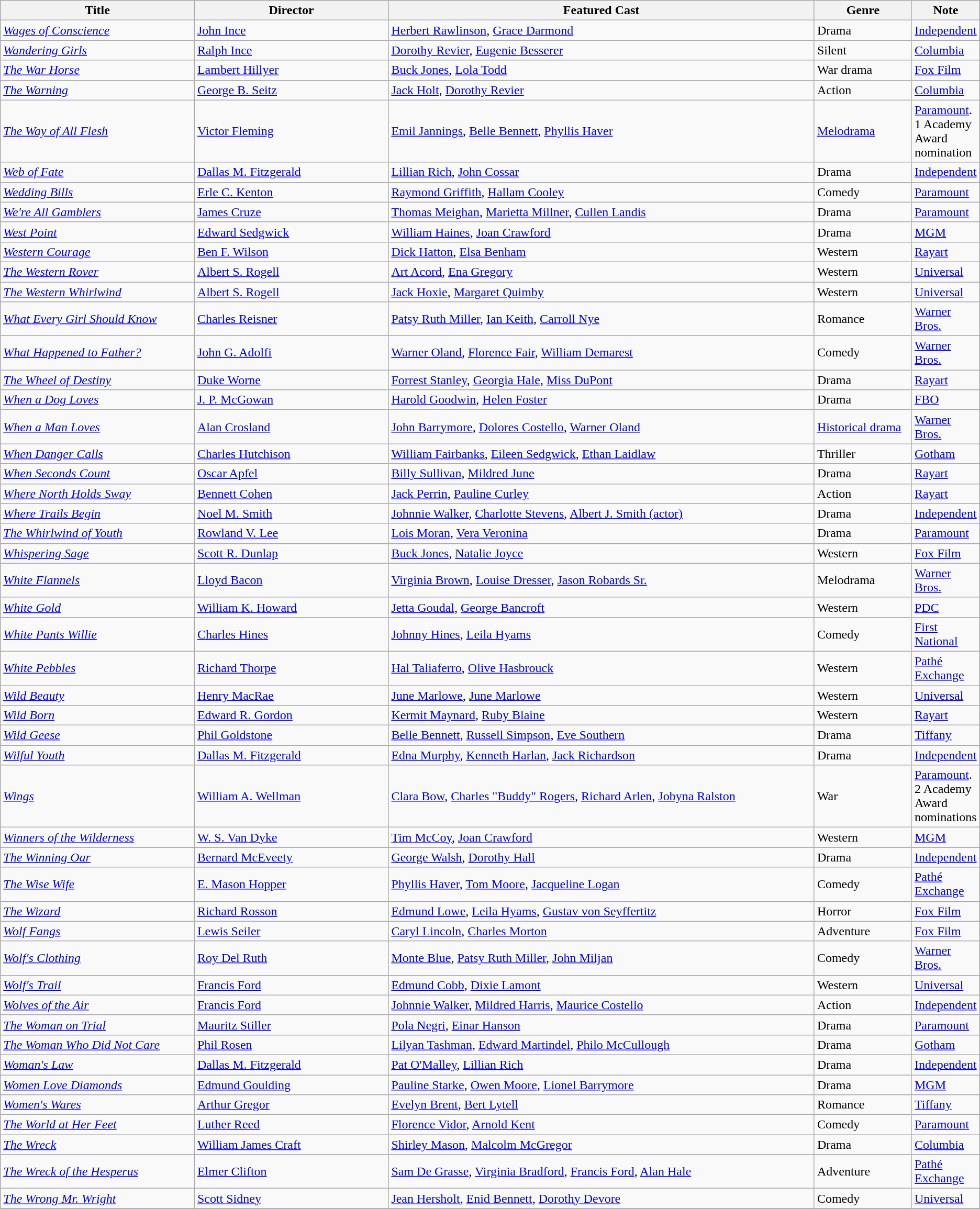<table class="wikitable">
<tr>
<th style="width:20%;">Title</th>
<th style="width:20%;">Director</th>
<th style="width:44%;">Featured Cast</th>
<th style="width:10%;">Genre</th>
<th style="width:10%;">Note</th>
</tr>
<tr>
<td><em><a href='#'>Wages of Conscience</a></em></td>
<td><a href='#'>John Ince</a></td>
<td><a href='#'>Herbert Rawlinson</a>, <a href='#'>Grace Darmond</a></td>
<td>Drama</td>
<td><a href='#'>Independent</a></td>
</tr>
<tr>
<td><em><a href='#'>Wandering Girls</a></em></td>
<td><a href='#'>Ralph Ince</a></td>
<td><a href='#'>Dorothy Revier</a>, <a href='#'>Eugenie Besserer</a></td>
<td>Silent</td>
<td><a href='#'>Columbia</a></td>
</tr>
<tr>
<td><em><a href='#'>The War Horse</a></em></td>
<td><a href='#'>Lambert Hillyer</a></td>
<td><a href='#'>Buck Jones</a>, <a href='#'>Lola Todd</a></td>
<td>War drama</td>
<td><a href='#'>Fox Film</a></td>
</tr>
<tr>
<td><em><a href='#'>The Warning</a></em></td>
<td><a href='#'>George B. Seitz</a></td>
<td><a href='#'>Jack Holt</a>, <a href='#'>Dorothy Revier</a></td>
<td>Action</td>
<td><a href='#'>Columbia</a></td>
</tr>
<tr>
<td><em><a href='#'>The Way of All Flesh</a></em></td>
<td><a href='#'>Victor Fleming</a></td>
<td><a href='#'>Emil Jannings</a>, <a href='#'>Belle Bennett</a>, <a href='#'>Phyllis Haver</a></td>
<td><a href='#'>Melodrama</a></td>
<td><a href='#'>Paramount</a>. 1 Academy Award nomination</td>
</tr>
<tr>
<td><em><a href='#'>Web of Fate</a></em></td>
<td><a href='#'>Dallas M. Fitzgerald</a></td>
<td><a href='#'>Lillian Rich</a>, <a href='#'>John Cossar</a></td>
<td>Drama</td>
<td><a href='#'>Independent</a></td>
</tr>
<tr>
<td><em><a href='#'>Wedding Bills</a></em></td>
<td><a href='#'>Erle C. Kenton</a></td>
<td><a href='#'>Raymond Griffith</a>, <a href='#'>Hallam Cooley</a></td>
<td>Comedy</td>
<td><a href='#'>Paramount</a></td>
</tr>
<tr>
<td><em><a href='#'>We're All Gamblers</a></em></td>
<td><a href='#'>James Cruze</a></td>
<td><a href='#'>Thomas Meighan</a>, <a href='#'>Marietta Millner</a>, <a href='#'>Cullen Landis</a></td>
<td>Drama</td>
<td><a href='#'>Paramount</a></td>
</tr>
<tr>
<td><em><a href='#'>West Point</a></em></td>
<td><a href='#'>Edward Sedgwick</a></td>
<td><a href='#'>William Haines</a>, <a href='#'>Joan Crawford</a></td>
<td>Drama</td>
<td><a href='#'>MGM</a></td>
</tr>
<tr>
<td><em><a href='#'>Western Courage</a></em></td>
<td><a href='#'>Ben F. Wilson</a></td>
<td><a href='#'>Dick Hatton</a>, <a href='#'>Elsa Benham</a></td>
<td>Western</td>
<td><a href='#'>Rayart</a></td>
</tr>
<tr>
<td><em><a href='#'>The Western Rover</a></em></td>
<td><a href='#'>Albert S. Rogell</a></td>
<td><a href='#'>Art Acord</a>, <a href='#'>Ena Gregory</a></td>
<td>Western</td>
<td><a href='#'>Universal</a></td>
</tr>
<tr>
<td><em><a href='#'>The Western Whirlwind</a></em></td>
<td><a href='#'>Albert S. Rogell</a></td>
<td><a href='#'>Jack Hoxie</a>, <a href='#'>Margaret Quimby</a></td>
<td>Western</td>
<td><a href='#'>Universal</a></td>
</tr>
<tr>
<td><em><a href='#'>What Every Girl Should Know</a></em></td>
<td><a href='#'>Charles Reisner</a></td>
<td><a href='#'>Patsy Ruth Miller</a>, <a href='#'>Ian Keith</a>, <a href='#'>Carroll Nye</a></td>
<td>Romance</td>
<td><a href='#'>Warner Bros.</a></td>
</tr>
<tr>
<td><em><a href='#'>What Happened to Father?</a></em></td>
<td><a href='#'>John G. Adolfi</a></td>
<td><a href='#'>Warner Oland</a>, <a href='#'>Florence Fair</a>, <a href='#'>William Demarest</a></td>
<td>Comedy</td>
<td><a href='#'>Warner Bros.</a></td>
</tr>
<tr>
<td><em><a href='#'>The Wheel of Destiny</a></em></td>
<td><a href='#'>Duke Worne</a></td>
<td><a href='#'>Forrest Stanley</a>, <a href='#'>Georgia Hale</a>, <a href='#'>Miss DuPont</a></td>
<td>Drama</td>
<td><a href='#'>Rayart</a></td>
</tr>
<tr>
<td><em><a href='#'>When a Dog Loves</a></em></td>
<td><a href='#'>J. P. McGowan</a></td>
<td><a href='#'>Harold Goodwin</a>, <a href='#'>Helen Foster</a></td>
<td>Drama</td>
<td><a href='#'>FBO</a></td>
</tr>
<tr>
<td><em><a href='#'>When a Man Loves</a></em></td>
<td><a href='#'>Alan Crosland</a></td>
<td><a href='#'>John Barrymore</a>, <a href='#'>Dolores Costello</a>, <a href='#'>Warner Oland</a></td>
<td><a href='#'>Historical drama</a></td>
<td><a href='#'>Warner Bros.</a></td>
</tr>
<tr>
<td><em><a href='#'>When Danger Calls</a></em></td>
<td><a href='#'>Charles Hutchison</a></td>
<td><a href='#'>William Fairbanks</a>, <a href='#'>Eileen Sedgwick</a>, <a href='#'>Ethan Laidlaw</a></td>
<td>Thriller</td>
<td><a href='#'>Gotham</a></td>
</tr>
<tr>
<td><em><a href='#'>When Seconds Count</a></em></td>
<td><a href='#'>Oscar Apfel</a></td>
<td><a href='#'>Billy Sullivan</a>, <a href='#'>Mildred June</a></td>
<td>Drama</td>
<td><a href='#'>Rayart</a></td>
</tr>
<tr>
<td><em><a href='#'>Where North Holds Sway</a></em></td>
<td><a href='#'>Bennett Cohen</a></td>
<td><a href='#'>Jack Perrin</a>, <a href='#'>Pauline Curley</a></td>
<td>Action</td>
<td><a href='#'>Rayart</a></td>
</tr>
<tr>
<td><em><a href='#'>Where Trails Begin</a></em></td>
<td><a href='#'>Noel M. Smith</a></td>
<td><a href='#'>Johnnie Walker</a>, <a href='#'>Charlotte Stevens</a>, <a href='#'>Albert J. Smith (actor)</a></td>
<td>Drama</td>
<td><a href='#'>Independent</a></td>
</tr>
<tr>
<td><em><a href='#'>The Whirlwind of Youth</a></em></td>
<td><a href='#'>Rowland V. Lee</a></td>
<td><a href='#'>Lois Moran</a>, <a href='#'>Vera Veronina</a></td>
<td>Drama</td>
<td><a href='#'>Paramount</a></td>
</tr>
<tr>
<td><em><a href='#'>Whispering Sage</a></em></td>
<td><a href='#'>Scott R. Dunlap</a></td>
<td><a href='#'>Buck Jones</a>, <a href='#'>Natalie Joyce</a></td>
<td>Western</td>
<td><a href='#'>Fox Film</a></td>
</tr>
<tr>
<td><em><a href='#'>White Flannels</a></em></td>
<td><a href='#'>Lloyd Bacon</a></td>
<td><a href='#'>Virginia Brown</a>, <a href='#'>Louise Dresser</a>, <a href='#'>Jason Robards Sr.</a></td>
<td>Melodrama</td>
<td><a href='#'>Warner Bros.</a></td>
</tr>
<tr>
<td><em><a href='#'>White Gold</a></em></td>
<td><a href='#'>William K. Howard</a></td>
<td><a href='#'>Jetta Goudal</a>, <a href='#'>George Bancroft</a></td>
<td>Western</td>
<td><a href='#'>PDC</a></td>
</tr>
<tr>
<td><em><a href='#'>White Pants Willie</a></em></td>
<td><a href='#'>Charles Hines</a></td>
<td><a href='#'>Johnny Hines</a>, <a href='#'>Leila Hyams</a></td>
<td>Comedy</td>
<td><a href='#'>First National</a></td>
</tr>
<tr>
<td><em><a href='#'>White Pebbles</a></em></td>
<td><a href='#'>Richard Thorpe</a></td>
<td><a href='#'>Hal Taliaferro</a>, <a href='#'>Olive Hasbrouck</a></td>
<td>Western</td>
<td><a href='#'>Pathé Exchange</a></td>
</tr>
<tr>
<td><em><a href='#'>Wild Beauty</a></em></td>
<td><a href='#'>Henry MacRae</a></td>
<td><a href='#'>June Marlowe</a>, <a href='#'>June Marlowe</a></td>
<td>Western</td>
<td><a href='#'>Universal</a></td>
</tr>
<tr>
<td><em><a href='#'>Wild Born</a></em></td>
<td><a href='#'>Edward R. Gordon</a></td>
<td><a href='#'>Kermit Maynard</a>, <a href='#'>Ruby Blaine</a></td>
<td>Western</td>
<td><a href='#'>Rayart</a></td>
</tr>
<tr>
<td><em><a href='#'>Wild Geese</a></em></td>
<td><a href='#'>Phil Goldstone</a></td>
<td><a href='#'>Belle Bennett</a>, <a href='#'>Russell Simpson</a>, <a href='#'>Eve Southern</a></td>
<td>Drama</td>
<td><a href='#'>Tiffany</a></td>
</tr>
<tr>
<td><em><a href='#'>Wilful Youth</a></em></td>
<td><a href='#'>Dallas M. Fitzgerald</a></td>
<td><a href='#'>Edna Murphy</a>, <a href='#'>Kenneth Harlan</a>, <a href='#'>Jack Richardson</a></td>
<td>Drama</td>
<td><a href='#'>Independent</a></td>
</tr>
<tr>
<td><em><a href='#'>Wings</a></em></td>
<td><a href='#'>William A. Wellman</a></td>
<td><a href='#'>Clara Bow</a>, <a href='#'>Charles "Buddy" Rogers</a>, <a href='#'>Richard Arlen</a>, <a href='#'>Jobyna Ralston</a></td>
<td>War</td>
<td><a href='#'>Paramount</a>. 2 Academy Award nominations</td>
</tr>
<tr>
<td><em><a href='#'>Winners of the Wilderness</a></em></td>
<td><a href='#'>W. S. Van Dyke</a></td>
<td><a href='#'>Tim McCoy</a>, <a href='#'>Joan Crawford</a></td>
<td>Western</td>
<td><a href='#'>MGM</a></td>
</tr>
<tr>
<td><em><a href='#'>The Winning Oar</a></em></td>
<td><a href='#'>Bernard McEveety</a></td>
<td><a href='#'>George Walsh</a>, <a href='#'>Dorothy Hall</a></td>
<td>Drama</td>
<td><a href='#'>Independent</a></td>
</tr>
<tr>
<td><em><a href='#'>The Wise Wife</a></em></td>
<td><a href='#'>E. Mason Hopper</a></td>
<td><a href='#'>Phyllis Haver</a>, <a href='#'>Tom Moore</a>, <a href='#'>Jacqueline Logan</a></td>
<td>Comedy</td>
<td><a href='#'>Pathé Exchange</a></td>
</tr>
<tr>
<td><em><a href='#'>The Wizard</a></em></td>
<td><a href='#'>Richard Rosson</a></td>
<td><a href='#'>Edmund Lowe</a>, <a href='#'>Leila Hyams</a>, <a href='#'>Gustav von Seyffertitz</a></td>
<td>Horror</td>
<td><a href='#'>Fox Film</a></td>
</tr>
<tr>
<td><em><a href='#'>Wolf Fangs</a></em></td>
<td><a href='#'>Lewis Seiler</a></td>
<td><a href='#'>Caryl Lincoln</a>, <a href='#'>Charles Morton</a></td>
<td>Adventure</td>
<td><a href='#'>Fox Film</a></td>
</tr>
<tr>
<td><em><a href='#'>Wolf's Clothing</a></em></td>
<td><a href='#'>Roy Del Ruth</a></td>
<td><a href='#'>Monte Blue</a>, <a href='#'>Patsy Ruth Miller</a>, <a href='#'>John Miljan</a></td>
<td>Comedy</td>
<td><a href='#'>Warner Bros.</a></td>
</tr>
<tr>
<td><em><a href='#'>Wolf's Trail</a></em></td>
<td><a href='#'>Francis Ford</a></td>
<td><a href='#'>Edmund Cobb</a>, <a href='#'>Dixie Lamont</a></td>
<td>Western</td>
<td><a href='#'>Universal</a></td>
</tr>
<tr>
<td><em><a href='#'>Wolves of the Air</a></em></td>
<td><a href='#'>Francis Ford</a></td>
<td><a href='#'>Johnnie Walker</a>, <a href='#'>Mildred Harris</a>, <a href='#'>Maurice Costello</a></td>
<td>Action</td>
<td><a href='#'>Independent</a></td>
</tr>
<tr>
<td><em><a href='#'>The Woman on Trial</a></em></td>
<td><a href='#'>Mauritz Stiller</a></td>
<td><a href='#'>Pola Negri</a>, <a href='#'>Einar Hanson</a></td>
<td>Drama</td>
<td><a href='#'>Paramount</a></td>
</tr>
<tr>
<td><em><a href='#'>The Woman Who Did Not Care</a></em></td>
<td><a href='#'>Phil Rosen</a></td>
<td><a href='#'>Lilyan Tashman</a>, <a href='#'>Edward Martindel</a>, <a href='#'>Philo McCullough</a></td>
<td>Drama</td>
<td><a href='#'>Gotham</a></td>
</tr>
<tr>
<td><em><a href='#'>Woman's Law</a></em></td>
<td><a href='#'>Dallas M. Fitzgerald</a></td>
<td><a href='#'>Pat O'Malley</a>, <a href='#'>Lillian Rich</a></td>
<td>Drama</td>
<td><a href='#'>Independent</a></td>
</tr>
<tr>
<td><em><a href='#'>Women Love Diamonds</a></em></td>
<td><a href='#'>Edmund Goulding</a></td>
<td><a href='#'>Pauline Starke</a>, <a href='#'>Owen Moore</a>, <a href='#'>Lionel Barrymore</a></td>
<td>Drama</td>
<td><a href='#'>MGM</a></td>
</tr>
<tr>
<td><em><a href='#'>Women's Wares</a></em></td>
<td><a href='#'>Arthur Gregor</a></td>
<td><a href='#'>Evelyn Brent</a>, <a href='#'>Bert Lytell</a></td>
<td>Romance</td>
<td><a href='#'>Tiffany</a></td>
</tr>
<tr>
<td><em><a href='#'>The World at Her Feet</a></em></td>
<td><a href='#'>Luther Reed</a></td>
<td><a href='#'>Florence Vidor</a>, <a href='#'>Arnold Kent</a></td>
<td>Comedy</td>
<td><a href='#'>Paramount</a></td>
</tr>
<tr>
<td><em><a href='#'>The Wreck</a></em></td>
<td><a href='#'>William James Craft</a></td>
<td><a href='#'>Shirley Mason</a>, <a href='#'>Malcolm McGregor</a></td>
<td>Drama</td>
<td><a href='#'>Columbia</a></td>
</tr>
<tr>
<td><em><a href='#'>The Wreck of the Hesperus</a></em></td>
<td><a href='#'>Elmer Clifton</a></td>
<td><a href='#'>Sam De Grasse</a>, <a href='#'>Virginia Bradford</a>, <a href='#'>Francis Ford</a>, <a href='#'>Alan Hale</a></td>
<td>Adventure</td>
<td><a href='#'>Pathé Exchange</a></td>
</tr>
<tr>
<td><em><a href='#'>The Wrong Mr. Wright</a></em></td>
<td><a href='#'>Scott Sidney</a></td>
<td><a href='#'>Jean Hersholt</a>, <a href='#'>Enid Bennett</a>, <a href='#'>Dorothy Devore</a></td>
<td>Comedy</td>
<td><a href='#'>Universal</a></td>
</tr>
<tr>
</tr>
</table>
